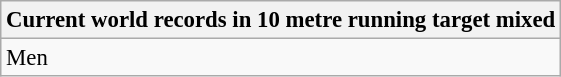<table class="wikitable" style="font-size: 95%">
<tr>
<th colspan=7>Current world records in 10 metre running target mixed</th>
</tr>
<tr>
<td>Men<br></td>
</tr>
</table>
